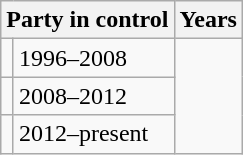<table class="wikitable">
<tr>
<th colspan="2">Party in control</th>
<th>Years</th>
</tr>
<tr>
<td></td>
<td>1996–2008</td>
</tr>
<tr>
<td></td>
<td>2008–2012</td>
</tr>
<tr>
<td></td>
<td>2012–present</td>
</tr>
</table>
